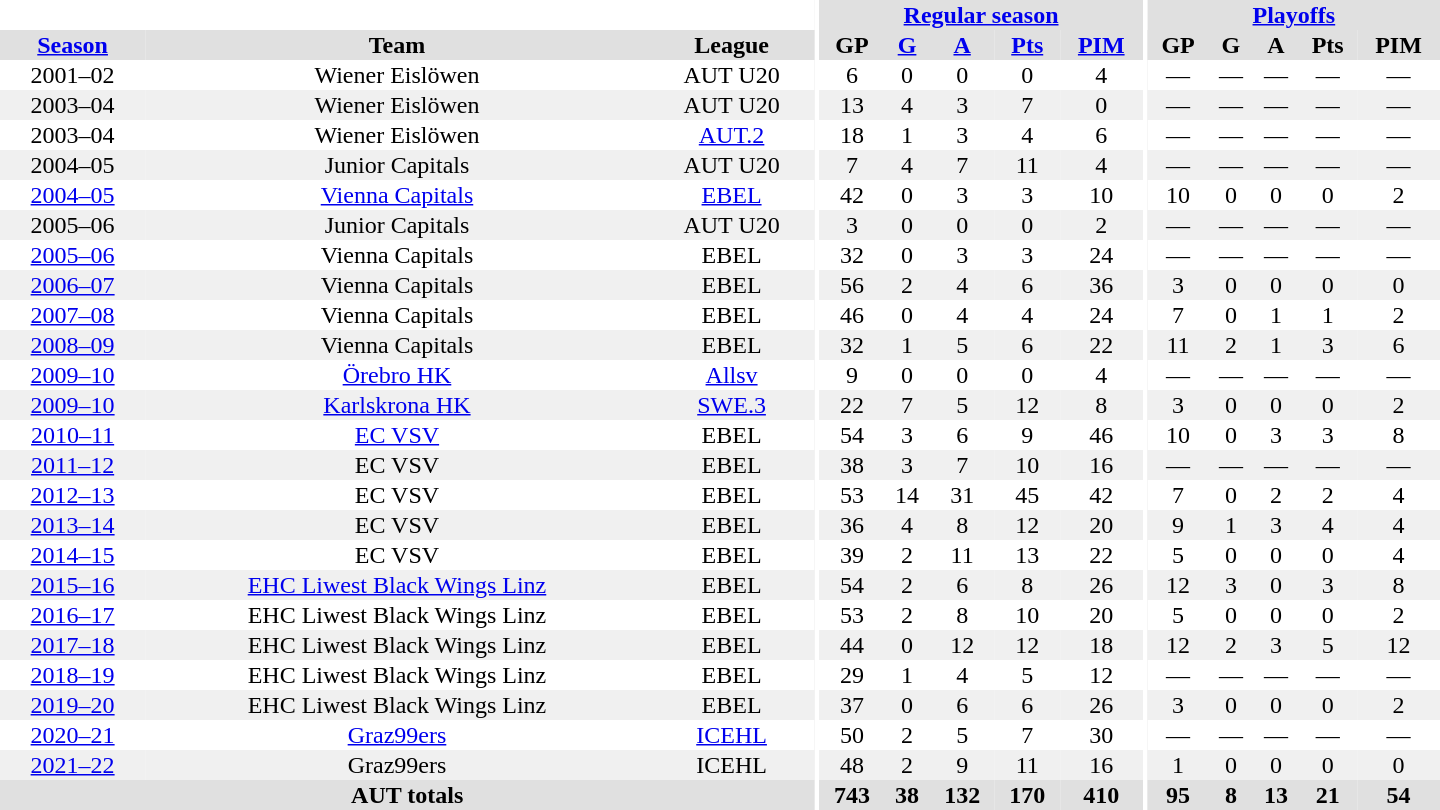<table border="0" cellpadding="1" cellspacing="0" style="text-align:center; width:60em">
<tr bgcolor="#e0e0e0">
<th colspan="3" bgcolor="#ffffff"></th>
<th rowspan="99" bgcolor="#ffffff"></th>
<th colspan="5"><a href='#'>Regular season</a></th>
<th rowspan="99" bgcolor="#ffffff"></th>
<th colspan="5"><a href='#'>Playoffs</a></th>
</tr>
<tr bgcolor="#e0e0e0">
<th><a href='#'>Season</a></th>
<th>Team</th>
<th>League</th>
<th>GP</th>
<th><a href='#'>G</a></th>
<th><a href='#'>A</a></th>
<th><a href='#'>Pts</a></th>
<th><a href='#'>PIM</a></th>
<th>GP</th>
<th>G</th>
<th>A</th>
<th>Pts</th>
<th>PIM</th>
</tr>
<tr>
<td>2001–02</td>
<td>Wiener Eislöwen</td>
<td>AUT U20</td>
<td>6</td>
<td>0</td>
<td>0</td>
<td>0</td>
<td>4</td>
<td>—</td>
<td>—</td>
<td>—</td>
<td>—</td>
<td>—</td>
</tr>
<tr bgcolor="#f0f0f0">
<td>2003–04</td>
<td>Wiener Eislöwen</td>
<td>AUT U20</td>
<td>13</td>
<td>4</td>
<td>3</td>
<td>7</td>
<td>0</td>
<td>—</td>
<td>—</td>
<td>—</td>
<td>—</td>
<td>—</td>
</tr>
<tr>
<td>2003–04</td>
<td>Wiener Eislöwen</td>
<td><a href='#'>AUT.2</a></td>
<td>18</td>
<td>1</td>
<td>3</td>
<td>4</td>
<td>6</td>
<td>—</td>
<td>—</td>
<td>—</td>
<td>—</td>
<td>—</td>
</tr>
<tr bgcolor="#f0f0f0">
<td>2004–05</td>
<td>Junior Capitals</td>
<td>AUT U20</td>
<td>7</td>
<td>4</td>
<td>7</td>
<td>11</td>
<td>4</td>
<td>—</td>
<td>—</td>
<td>—</td>
<td>—</td>
<td>—</td>
</tr>
<tr>
<td><a href='#'>2004–05</a></td>
<td><a href='#'>Vienna Capitals</a></td>
<td><a href='#'>EBEL</a></td>
<td>42</td>
<td>0</td>
<td>3</td>
<td>3</td>
<td>10</td>
<td>10</td>
<td>0</td>
<td>0</td>
<td>0</td>
<td>2</td>
</tr>
<tr bgcolor="#f0f0f0">
<td>2005–06</td>
<td>Junior Capitals</td>
<td>AUT U20</td>
<td>3</td>
<td>0</td>
<td>0</td>
<td>0</td>
<td>2</td>
<td>—</td>
<td>—</td>
<td>—</td>
<td>—</td>
<td>—</td>
</tr>
<tr>
<td><a href='#'>2005–06</a></td>
<td>Vienna Capitals</td>
<td>EBEL</td>
<td>32</td>
<td>0</td>
<td>3</td>
<td>3</td>
<td>24</td>
<td>—</td>
<td>—</td>
<td>—</td>
<td>—</td>
<td>—</td>
</tr>
<tr bgcolor="#f0f0f0">
<td><a href='#'>2006–07</a></td>
<td>Vienna Capitals</td>
<td>EBEL</td>
<td>56</td>
<td>2</td>
<td>4</td>
<td>6</td>
<td>36</td>
<td>3</td>
<td>0</td>
<td>0</td>
<td>0</td>
<td>0</td>
</tr>
<tr>
<td><a href='#'>2007–08</a></td>
<td>Vienna Capitals</td>
<td>EBEL</td>
<td>46</td>
<td>0</td>
<td>4</td>
<td>4</td>
<td>24</td>
<td>7</td>
<td>0</td>
<td>1</td>
<td>1</td>
<td>2</td>
</tr>
<tr bgcolor="#f0f0f0">
<td><a href='#'>2008–09</a></td>
<td>Vienna Capitals</td>
<td>EBEL</td>
<td>32</td>
<td>1</td>
<td>5</td>
<td>6</td>
<td>22</td>
<td>11</td>
<td>2</td>
<td>1</td>
<td>3</td>
<td>6</td>
</tr>
<tr>
<td><a href='#'>2009–10</a></td>
<td><a href='#'>Örebro HK</a></td>
<td><a href='#'>Allsv</a></td>
<td>9</td>
<td>0</td>
<td>0</td>
<td>0</td>
<td>4</td>
<td>—</td>
<td>—</td>
<td>—</td>
<td>—</td>
<td>—</td>
</tr>
<tr bgcolor="#f0f0f0">
<td><a href='#'>2009–10</a></td>
<td><a href='#'>Karlskrona HK</a></td>
<td><a href='#'>SWE.3</a></td>
<td>22</td>
<td>7</td>
<td>5</td>
<td>12</td>
<td>8</td>
<td>3</td>
<td>0</td>
<td>0</td>
<td>0</td>
<td>2</td>
</tr>
<tr>
<td><a href='#'>2010–11</a></td>
<td><a href='#'>EC VSV</a></td>
<td>EBEL</td>
<td>54</td>
<td>3</td>
<td>6</td>
<td>9</td>
<td>46</td>
<td>10</td>
<td>0</td>
<td>3</td>
<td>3</td>
<td>8</td>
</tr>
<tr bgcolor="#f0f0f0">
<td><a href='#'>2011–12</a></td>
<td>EC VSV</td>
<td>EBEL</td>
<td>38</td>
<td>3</td>
<td>7</td>
<td>10</td>
<td>16</td>
<td>—</td>
<td>—</td>
<td>—</td>
<td>—</td>
<td>—</td>
</tr>
<tr>
<td><a href='#'>2012–13</a></td>
<td>EC VSV</td>
<td>EBEL</td>
<td>53</td>
<td>14</td>
<td>31</td>
<td>45</td>
<td>42</td>
<td>7</td>
<td>0</td>
<td>2</td>
<td>2</td>
<td>4</td>
</tr>
<tr bgcolor="#f0f0f0">
<td><a href='#'>2013–14</a></td>
<td>EC VSV</td>
<td>EBEL</td>
<td>36</td>
<td>4</td>
<td>8</td>
<td>12</td>
<td>20</td>
<td>9</td>
<td>1</td>
<td>3</td>
<td>4</td>
<td>4</td>
</tr>
<tr>
<td><a href='#'>2014–15</a></td>
<td>EC VSV</td>
<td>EBEL</td>
<td>39</td>
<td>2</td>
<td>11</td>
<td>13</td>
<td>22</td>
<td>5</td>
<td>0</td>
<td>0</td>
<td>0</td>
<td>4</td>
</tr>
<tr bgcolor="#f0f0f0">
<td><a href='#'>2015–16</a></td>
<td><a href='#'>EHC Liwest Black Wings Linz</a></td>
<td>EBEL</td>
<td>54</td>
<td>2</td>
<td>6</td>
<td>8</td>
<td>26</td>
<td>12</td>
<td>3</td>
<td>0</td>
<td>3</td>
<td>8</td>
</tr>
<tr>
<td><a href='#'>2016–17</a></td>
<td>EHC Liwest Black Wings Linz</td>
<td>EBEL</td>
<td>53</td>
<td>2</td>
<td>8</td>
<td>10</td>
<td>20</td>
<td>5</td>
<td>0</td>
<td>0</td>
<td>0</td>
<td>2</td>
</tr>
<tr bgcolor="#f0f0f0">
<td><a href='#'>2017–18</a></td>
<td>EHC Liwest Black Wings Linz</td>
<td>EBEL</td>
<td>44</td>
<td>0</td>
<td>12</td>
<td>12</td>
<td>18</td>
<td>12</td>
<td>2</td>
<td>3</td>
<td>5</td>
<td>12</td>
</tr>
<tr>
<td><a href='#'>2018–19</a></td>
<td>EHC Liwest Black Wings Linz</td>
<td>EBEL</td>
<td>29</td>
<td>1</td>
<td>4</td>
<td>5</td>
<td>12</td>
<td>—</td>
<td>—</td>
<td>—</td>
<td>—</td>
<td>—</td>
</tr>
<tr bgcolor="#f0f0f0">
<td><a href='#'>2019–20</a></td>
<td>EHC Liwest Black Wings Linz</td>
<td>EBEL</td>
<td>37</td>
<td>0</td>
<td>6</td>
<td>6</td>
<td>26</td>
<td>3</td>
<td>0</td>
<td>0</td>
<td>0</td>
<td>2</td>
</tr>
<tr>
<td><a href='#'>2020–21</a></td>
<td><a href='#'>Graz99ers</a></td>
<td><a href='#'>ICEHL</a></td>
<td>50</td>
<td>2</td>
<td>5</td>
<td>7</td>
<td>30</td>
<td>—</td>
<td>—</td>
<td>—</td>
<td>—</td>
<td>—</td>
</tr>
<tr bgcolor="#f0f0f0">
<td><a href='#'>2021–22</a></td>
<td>Graz99ers</td>
<td>ICEHL</td>
<td>48</td>
<td>2</td>
<td>9</td>
<td>11</td>
<td>16</td>
<td>1</td>
<td>0</td>
<td>0</td>
<td>0</td>
<td>0</td>
</tr>
<tr bgcolor="#e0e0e0">
<th colspan="3">AUT totals</th>
<th>743</th>
<th>38</th>
<th>132</th>
<th>170</th>
<th>410</th>
<th>95</th>
<th>8</th>
<th>13</th>
<th>21</th>
<th>54</th>
</tr>
</table>
